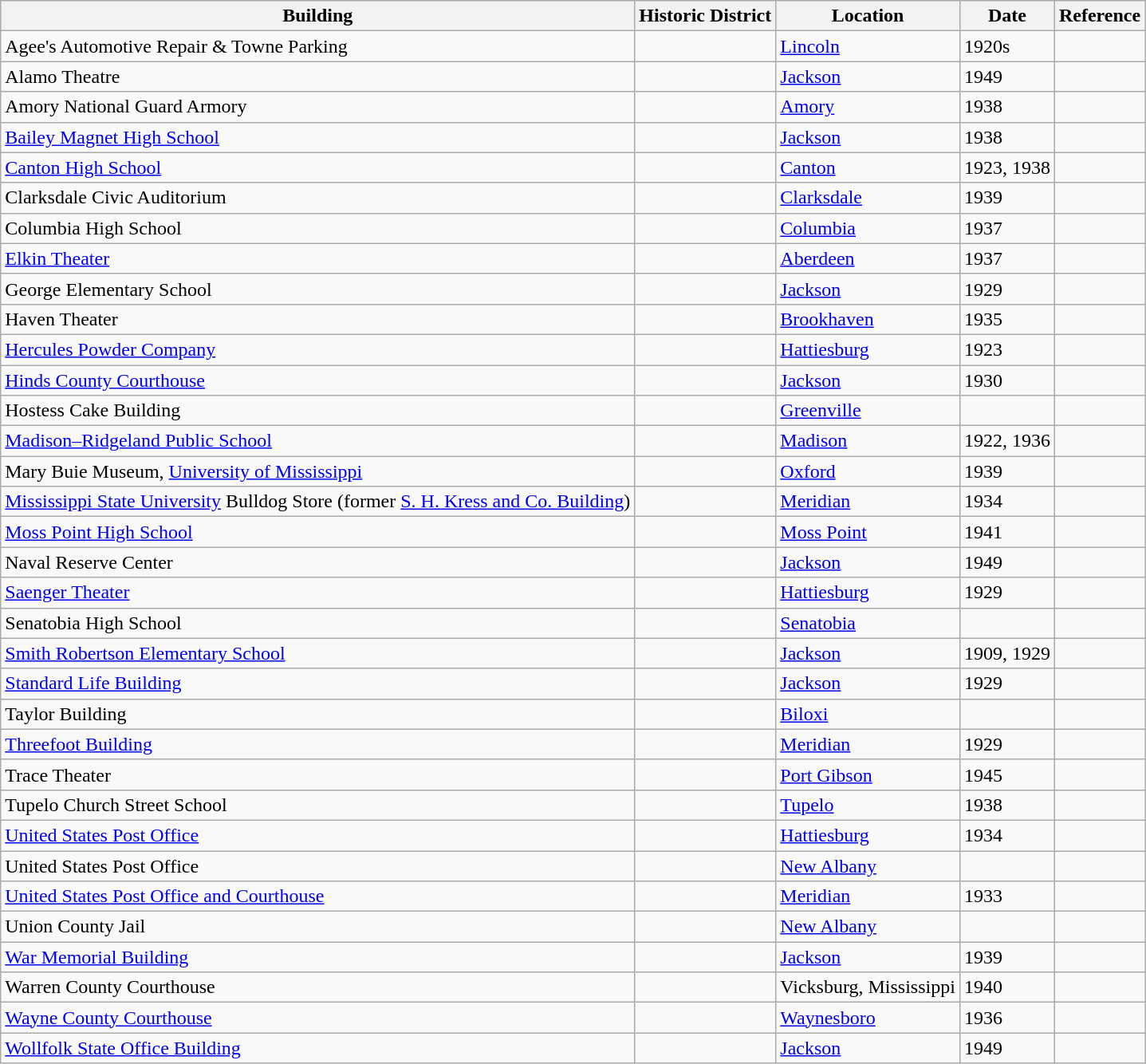<table class="wikitable sortable">
<tr>
<th>Building</th>
<th>Historic District</th>
<th>Location</th>
<th>Date</th>
<th>Reference</th>
</tr>
<tr>
<td>Agee's Automotive Repair & Towne Parking</td>
<td></td>
<td><a href='#'>Lincoln</a></td>
<td>1920s</td>
<td></td>
</tr>
<tr>
<td>Alamo Theatre</td>
<td></td>
<td><a href='#'>Jackson</a></td>
<td>1949</td>
<td></td>
</tr>
<tr>
<td>Amory National Guard Armory</td>
<td></td>
<td><a href='#'>Amory</a></td>
<td>1938</td>
<td></td>
</tr>
<tr>
<td><a href='#'>Bailey Magnet High School</a></td>
<td></td>
<td><a href='#'>Jackson</a></td>
<td>1938</td>
<td></td>
</tr>
<tr>
<td><a href='#'>Canton High School</a></td>
<td></td>
<td><a href='#'>Canton</a></td>
<td>1923, 1938</td>
<td></td>
</tr>
<tr>
<td>Clarksdale Civic Auditorium</td>
<td></td>
<td><a href='#'>Clarksdale</a></td>
<td>1939</td>
<td></td>
</tr>
<tr>
<td>Columbia High School</td>
<td></td>
<td><a href='#'>Columbia</a></td>
<td>1937</td>
<td></td>
</tr>
<tr>
<td><a href='#'>Elkin Theater</a></td>
<td></td>
<td><a href='#'>Aberdeen</a></td>
<td>1937</td>
<td></td>
</tr>
<tr>
<td>George Elementary School</td>
<td></td>
<td><a href='#'>Jackson</a></td>
<td>1929</td>
<td></td>
</tr>
<tr>
<td>Haven Theater</td>
<td></td>
<td><a href='#'>Brookhaven</a></td>
<td>1935</td>
<td></td>
</tr>
<tr>
<td><a href='#'>Hercules Powder Company</a></td>
<td></td>
<td><a href='#'>Hattiesburg</a></td>
<td>1923</td>
<td></td>
</tr>
<tr>
<td><a href='#'>Hinds County Courthouse</a></td>
<td></td>
<td><a href='#'>Jackson</a></td>
<td>1930</td>
<td></td>
</tr>
<tr>
<td>Hostess Cake Building</td>
<td></td>
<td><a href='#'>Greenville</a></td>
<td></td>
<td></td>
</tr>
<tr>
<td><a href='#'>Madison–Ridgeland Public School</a></td>
<td></td>
<td><a href='#'>Madison</a></td>
<td>1922, 1936</td>
<td></td>
</tr>
<tr>
<td>Mary Buie Museum, <a href='#'>University of Mississippi</a></td>
<td></td>
<td><a href='#'>Oxford</a></td>
<td>1939</td>
<td></td>
</tr>
<tr>
<td><a href='#'>Mississippi State University</a> Bulldog Store (former <a href='#'>S. H. Kress and Co. Building</a>)</td>
<td></td>
<td><a href='#'>Meridian</a></td>
<td>1934</td>
<td></td>
</tr>
<tr>
<td><a href='#'>Moss Point High School</a></td>
<td></td>
<td><a href='#'>Moss Point</a></td>
<td>1941</td>
<td></td>
</tr>
<tr>
<td>Naval Reserve Center</td>
<td></td>
<td><a href='#'>Jackson</a></td>
<td>1949</td>
<td></td>
</tr>
<tr>
<td><a href='#'>Saenger Theater</a></td>
<td></td>
<td><a href='#'>Hattiesburg</a></td>
<td>1929</td>
<td></td>
</tr>
<tr>
<td>Senatobia High School</td>
<td></td>
<td><a href='#'>Senatobia</a></td>
<td></td>
<td></td>
</tr>
<tr>
<td><a href='#'>Smith Robertson Elementary School</a></td>
<td></td>
<td><a href='#'>Jackson</a></td>
<td>1909, 1929</td>
<td></td>
</tr>
<tr>
<td><a href='#'>Standard Life Building</a></td>
<td></td>
<td><a href='#'>Jackson</a></td>
<td>1929</td>
<td></td>
</tr>
<tr>
<td>Taylor Building</td>
<td></td>
<td><a href='#'>Biloxi</a></td>
<td></td>
<td></td>
</tr>
<tr>
<td><a href='#'>Threefoot Building</a></td>
<td></td>
<td><a href='#'>Meridian</a></td>
<td>1929</td>
<td></td>
</tr>
<tr>
<td>Trace Theater</td>
<td></td>
<td><a href='#'>Port Gibson</a></td>
<td>1945</td>
<td></td>
</tr>
<tr>
<td>Tupelo Church Street School</td>
<td></td>
<td><a href='#'>Tupelo</a></td>
<td>1938</td>
<td></td>
</tr>
<tr>
<td><a href='#'>United States Post Office</a></td>
<td></td>
<td><a href='#'>Hattiesburg</a></td>
<td>1934</td>
<td></td>
</tr>
<tr>
<td>United States Post Office</td>
<td></td>
<td><a href='#'>New Albany</a></td>
<td></td>
<td></td>
</tr>
<tr>
<td><a href='#'>United States Post Office and Courthouse</a></td>
<td></td>
<td><a href='#'>Meridian</a></td>
<td>1933</td>
<td></td>
</tr>
<tr>
<td>Union County Jail</td>
<td></td>
<td><a href='#'>New Albany</a></td>
<td></td>
<td></td>
</tr>
<tr>
<td><a href='#'>War Memorial Building</a></td>
<td></td>
<td><a href='#'>Jackson</a></td>
<td>1939</td>
<td></td>
</tr>
<tr>
<td>Warren County Courthouse</td>
<td></td>
<td>Vicksburg, Mississippi</td>
<td>1940</td>
<td></td>
</tr>
<tr>
<td><a href='#'>Wayne County Courthouse</a></td>
<td></td>
<td><a href='#'>Waynesboro</a></td>
<td>1936</td>
<td></td>
</tr>
<tr>
<td><a href='#'>Wollfolk State Office Building</a></td>
<td></td>
<td><a href='#'>Jackson</a></td>
<td>1949</td>
<td></td>
</tr>
</table>
